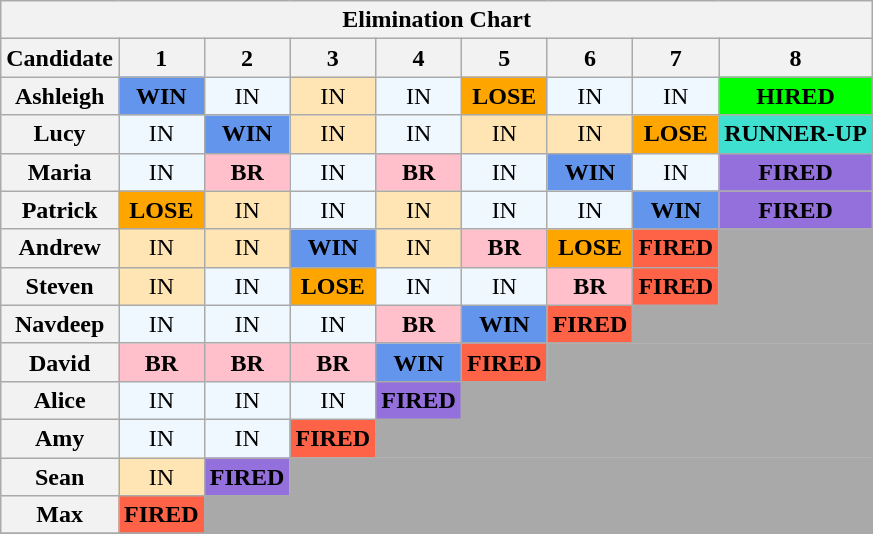<table class="wikitable" style="text-align:center">
<tr>
<th colspan="14">Elimination Chart</th>
</tr>
<tr>
<th>Candidate</th>
<th>1</th>
<th>2</th>
<th>3</th>
<th>4</th>
<th>5</th>
<th>6</th>
<th>7</th>
<th>8</th>
</tr>
<tr>
<th>Ashleigh</th>
<td bgcolor="cornflowerblue"><strong>WIN</strong></td>
<td bgcolor="#F0F8FF">IN</td>
<td bgcolor="FFE5B4">IN</td>
<td bgcolor="#F0F8FF">IN</td>
<td bgcolor="orange"><strong>LOSE</strong></td>
<td bgcolor="#F0F8FF">IN</td>
<td bgcolor="#F0F8FF">IN</td>
<td bgcolor="lime"><strong>HIRED</strong></td>
</tr>
<tr>
<th>Lucy</th>
<td bgcolor="#F0F8FF">IN</td>
<td bgcolor="cornflowerblue"><strong>WIN</strong></td>
<td bgcolor="FFE5B4">IN</td>
<td bgcolor="#F0F8FF">IN</td>
<td bgcolor="FFE5B4">IN</td>
<td bgcolor="FFE5B4">IN</td>
<td bgcolor="orange"><strong>LOSE</strong></td>
<td bgcolor="turquoise"><strong>RUNNER-UP</strong></td>
</tr>
<tr>
<th>Maria</th>
<td bgcolor="#F0F8FF">IN</td>
<td bgcolor="pink"><strong>BR</strong></td>
<td bgcolor="#F0F8FF">IN</td>
<td bgcolor="pink"><strong>BR</strong></td>
<td bgcolor="#F0F8FF">IN</td>
<td bgcolor="cornflowerblue"><strong>WIN</strong></td>
<td bgcolor="#F0F8FF">IN</td>
<td bgcolor="#9370DB"><strong>FIRED</strong></td>
</tr>
<tr>
<th>Patrick</th>
<td bgcolor="orange"><strong>LOSE</strong></td>
<td bgcolor="#FFE5B4">IN</td>
<td bgcolor="#F0F8FF">IN</td>
<td bgcolor="FFE5B4">IN</td>
<td bgcolor="#F0F8FF">IN</td>
<td bgcolor="#F0F8FF">IN</td>
<td bgcolor="cornflowerblue"><strong>WIN</strong></td>
<td bgcolor="#9370DB"><strong>FIRED</strong></td>
</tr>
<tr>
<th>Andrew</th>
<td bgcolor="#FFE5B4">IN</td>
<td bgcolor="#FFE5B4">IN</td>
<td bgcolor="cornflowerblue"><strong>WIN</strong></td>
<td bgcolor="FFE5B4">IN</td>
<td bgcolor="pink"><strong>BR</strong></td>
<td bgcolor="orange"><strong>LOSE</strong></td>
<td bgcolor="tomato"><strong>FIRED</strong></td>
<td colspan="1" bgcolor="darkgrey"></td>
</tr>
<tr>
<th>Steven</th>
<td bgcolor="FFE5B4">IN</td>
<td bgcolor="#F0F8FF">IN</td>
<td bgcolor="orange"><strong>LOSE</strong></td>
<td bgcolor="#F0F8FF">IN</td>
<td bgcolor="#F0F8FF">IN</td>
<td bgcolor="pink"><strong>BR</strong></td>
<td bgcolor="tomato"><strong>FIRED</strong></td>
<td colspan="1" bgcolor="darkgrey"></td>
</tr>
<tr>
<th>Navdeep</th>
<td bgcolor="#F0F8FF">IN</td>
<td bgcolor="#F0F8FF">IN</td>
<td bgcolor="#F0F8FF">IN</td>
<td bgcolor="pink"><strong>BR</strong></td>
<td bgcolor="cornflowerblue"><strong>WIN</strong></td>
<td bgcolor="tomato"><strong>FIRED</strong></td>
<td colspan="2" bgcolor="darkgrey"></td>
</tr>
<tr>
<th>David</th>
<td bgcolor="pink"><strong>BR</strong></td>
<td bgcolor="pink"><strong>BR</strong></td>
<td bgcolor="pink"><strong>BR</strong></td>
<td bgcolor="cornflowerblue"><strong>WIN</strong></td>
<td bgcolor="tomato"><strong>FIRED</strong></td>
<td colspan="3" bgcolor="darkgrey"></td>
</tr>
<tr>
<th>Alice</th>
<td bgcolor="#F0F8FF">IN</td>
<td bgcolor="#F0F8FF">IN</td>
<td bgcolor="#F0F8FF">IN</td>
<td bgcolor="#9370DB"><strong>FIRED</strong></td>
<td colspan="4" bgcolor="darkgrey"></td>
</tr>
<tr>
<th>Amy</th>
<td bgcolor="#F0F8FF">IN</td>
<td bgcolor="#F0F8FF">IN</td>
<td bgcolor="tomato"><strong>FIRED</strong></td>
<td colspan="5" bgcolor="darkgrey"></td>
</tr>
<tr>
<th>Sean</th>
<td bgcolor="#FFE5B4">IN</td>
<td bgcolor="#9370DB"><strong>FIRED</strong></td>
<td colspan="6" bgcolor="darkgrey"></td>
</tr>
<tr>
<th>Max</th>
<td bgcolor="tomato"><strong>FIRED</strong></td>
<td colspan="7" bgcolor="darkgrey"></td>
</tr>
<tr>
</tr>
</table>
